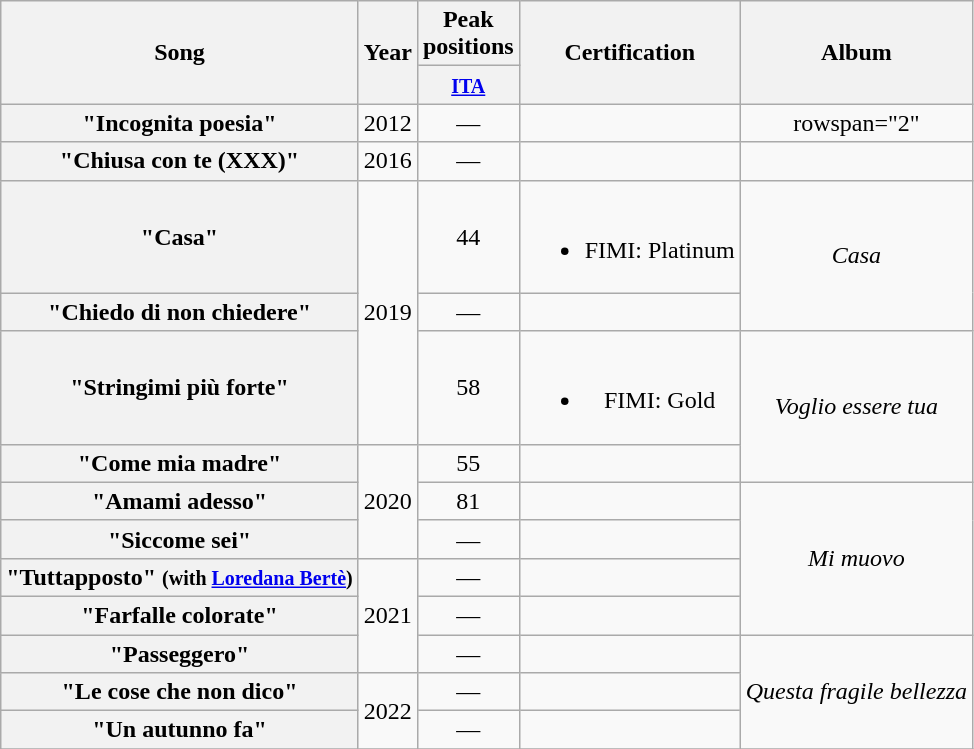<table class="wikitable plainrowheaders" style="text-align:center;">
<tr>
<th rowspan="2">Song</th>
<th rowspan="2">Year</th>
<th colspan="1">Peak positions</th>
<th rowspan="2">Certification</th>
<th rowspan="2">Album</th>
</tr>
<tr>
<th width="35"><small><a href='#'>ITA</a><br></small></th>
</tr>
<tr>
<th scope="row">"Incognita poesia"</th>
<td>2012</td>
<td>—</td>
<td></td>
<td>rowspan="2" </td>
</tr>
<tr>
<th scope="row">"Chiusa con te (XXX)"</th>
<td>2016</td>
<td>—</td>
<td></td>
</tr>
<tr>
<th scope="row">"Casa"</th>
<td rowspan="3">2019</td>
<td>44</td>
<td><br><ul><li>FIMI: Platinum</li></ul></td>
<td rowspan="2"><em>Casa</em></td>
</tr>
<tr>
<th scope="row">"Chiedo di non chiedere"</th>
<td>—</td>
<td></td>
</tr>
<tr>
<th scope="row">"Stringimi più forte"</th>
<td>58</td>
<td><br><ul><li>FIMI: Gold</li></ul></td>
<td rowspan="2"><em>Voglio essere tua</em></td>
</tr>
<tr>
<th scope="row">"Come mia madre"</th>
<td rowspan="3">2020</td>
<td>55</td>
<td></td>
</tr>
<tr>
<th scope="row">"Amami adesso"</th>
<td>81</td>
<td></td>
<td rowspan="4"><em>Mi muovo</em></td>
</tr>
<tr>
<th scope="row">"Siccome sei"</th>
<td>—</td>
<td></td>
</tr>
<tr>
<th scope="row">"Tuttapposto" <small>(with <a href='#'>Loredana Bertè</a>)</small></th>
<td rowspan="3">2021</td>
<td>—</td>
<td></td>
</tr>
<tr>
<th scope="row">"Farfalle colorate"</th>
<td>—</td>
<td></td>
</tr>
<tr>
<th scope="row">"Passeggero"</th>
<td>—</td>
<td></td>
<td rowspan="3"><em>Questa fragile bellezza</em></td>
</tr>
<tr>
<th scope="row">"Le cose che non dico"</th>
<td rowspan="2">2022</td>
<td>—</td>
<td></td>
</tr>
<tr>
<th scope="row">"Un autunno fa"</th>
<td>—</td>
<td></td>
</tr>
<tr>
</tr>
</table>
